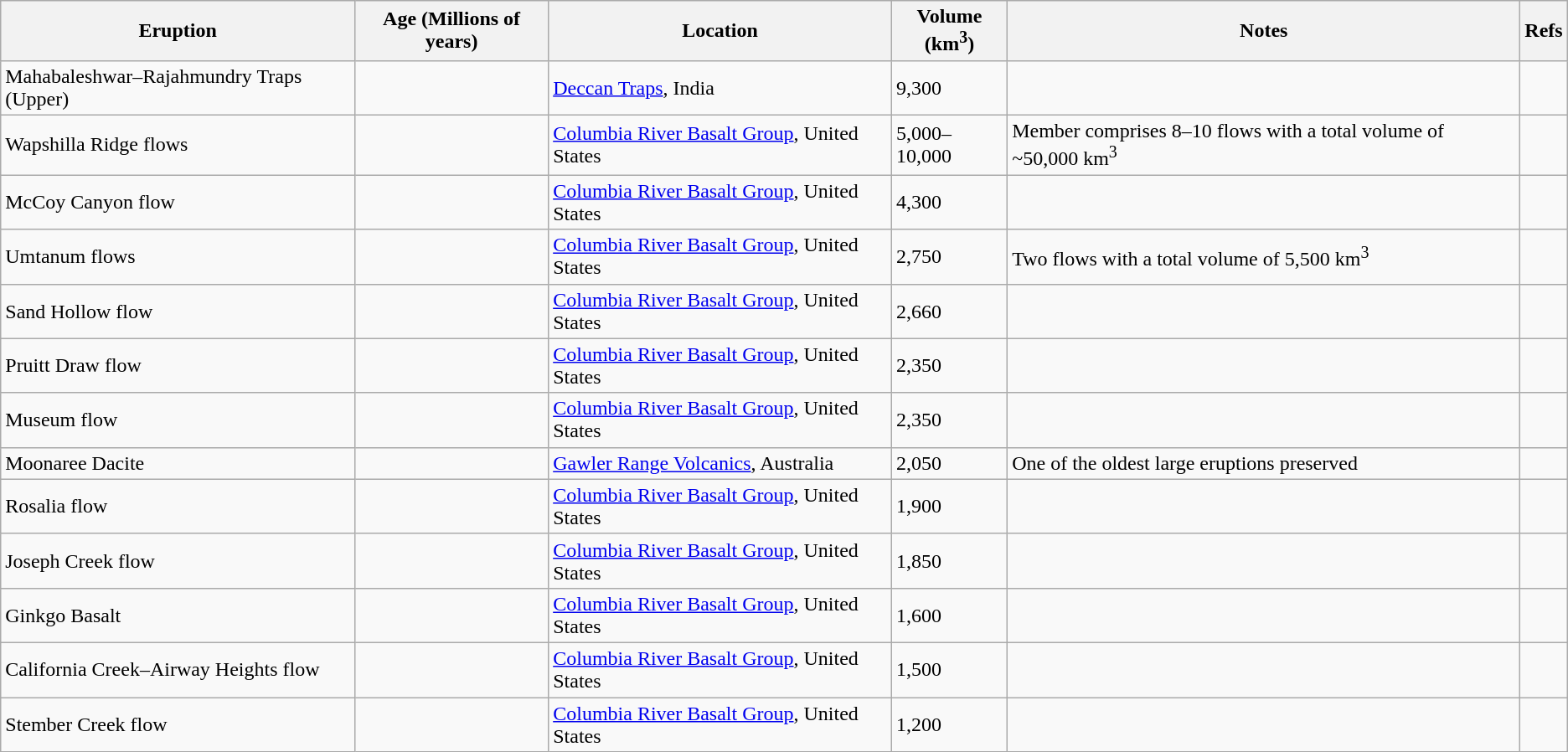<table class="wikitable sortable">
<tr>
<th>Eruption</th>
<th>Age (Millions of years)</th>
<th>Location</th>
<th>Volume<br>(km<sup>3</sup>)</th>
<th class=unsortable>Notes</th>
<th class=unsortable>Refs</th>
</tr>
<tr>
<td>Mahabaleshwar–Rajahmundry Traps (Upper)</td>
<td style="text-align:right;"></td>
<td><a href='#'>Deccan Traps</a>, India</td>
<td>9,300</td>
<td></td>
<td></td>
</tr>
<tr>
<td>Wapshilla Ridge flows</td>
<td style="text-align:right;"></td>
<td><a href='#'>Columbia River Basalt Group</a>, United States</td>
<td>5,000–10,000</td>
<td>Member comprises 8–10 flows with a total volume of ~50,000 km<sup>3</sup></td>
<td></td>
</tr>
<tr>
<td>McCoy Canyon flow </td>
<td style="text-align:right;"></td>
<td><a href='#'>Columbia River Basalt Group</a>, United States</td>
<td>4,300</td>
<td></td>
<td></td>
</tr>
<tr>
<td>Umtanum flows </td>
<td style="text-align:right;"></td>
<td><a href='#'>Columbia River Basalt Group</a>, United States</td>
<td>2,750</td>
<td>Two flows with a total volume of 5,500 km<sup>3</sup></td>
<td></td>
</tr>
<tr>
<td>Sand Hollow flow</td>
<td style="text-align:right;"></td>
<td><a href='#'>Columbia River Basalt Group</a>, United States</td>
<td>2,660</td>
<td></td>
<td></td>
</tr>
<tr>
<td>Pruitt Draw flow</td>
<td style="text-align:right;"></td>
<td><a href='#'>Columbia River Basalt Group</a>, United States</td>
<td>2,350</td>
<td></td>
<td></td>
</tr>
<tr>
<td>Museum flow</td>
<td style="text-align:right;"></td>
<td><a href='#'>Columbia River Basalt Group</a>, United States</td>
<td>2,350</td>
<td></td>
<td></td>
</tr>
<tr>
<td>Moonaree Dacite</td>
<td style="text-align:right;"></td>
<td><a href='#'>Gawler Range Volcanics</a>, Australia</td>
<td>2,050</td>
<td>One of the oldest large eruptions preserved</td>
<td></td>
</tr>
<tr>
<td>Rosalia flow</td>
<td style="text-align:right;"></td>
<td><a href='#'>Columbia River Basalt Group</a>, United States</td>
<td>1,900</td>
<td></td>
<td></td>
</tr>
<tr>
<td>Joseph Creek flow</td>
<td style="text-align:right;"></td>
<td><a href='#'>Columbia River Basalt Group</a>, United States</td>
<td>1,850</td>
<td></td>
<td></td>
</tr>
<tr>
<td>Ginkgo Basalt</td>
<td style="text-align:right;"></td>
<td><a href='#'>Columbia River Basalt Group</a>, United States</td>
<td>1,600</td>
<td></td>
<td></td>
</tr>
<tr>
<td>California Creek–Airway Heights flow</td>
<td style="text-align:right;"></td>
<td><a href='#'>Columbia River Basalt Group</a>, United States</td>
<td>1,500</td>
<td></td>
<td></td>
</tr>
<tr>
<td>Stember Creek flow</td>
<td style="text-align:right;"></td>
<td><a href='#'>Columbia River Basalt Group</a>, United States</td>
<td>1,200</td>
<td></td>
<td></td>
</tr>
</table>
